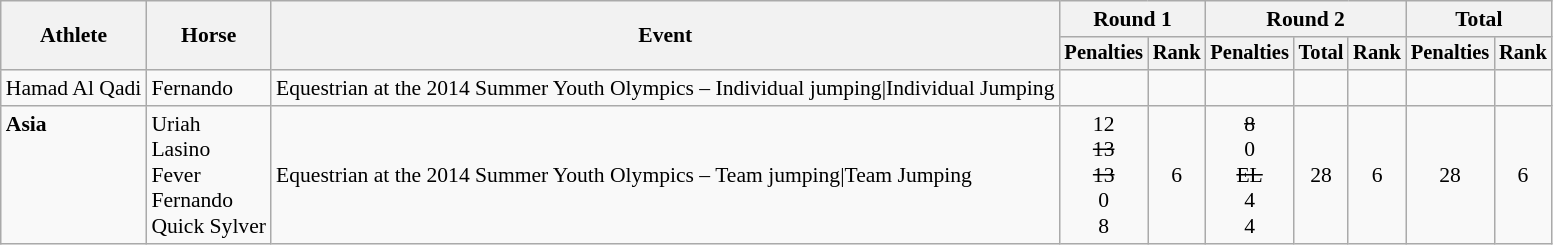<table class="wikitable" border="1" style="font-size:90%">
<tr>
<th rowspan=2>Athlete</th>
<th rowspan=2>Horse</th>
<th rowspan=2>Event</th>
<th colspan=2>Round 1</th>
<th colspan=3>Round 2</th>
<th colspan=2>Total</th>
</tr>
<tr style="font-size:95%">
<th>Penalties</th>
<th>Rank</th>
<th>Penalties</th>
<th>Total</th>
<th>Rank</th>
<th>Penalties</th>
<th>Rank</th>
</tr>
<tr align=center>
<td align=left>Hamad Al Qadi</td>
<td align=left>Fernando</td>
<td align=left>Equestrian at the 2014 Summer Youth Olympics – Individual jumping|Individual Jumping</td>
<td></td>
<td></td>
<td></td>
<td></td>
<td></td>
<td></td>
<td></td>
</tr>
<tr align=center>
<td align=left><strong>Asia</strong><br><br><br><br><br></td>
<td align=left valign=bottom>Uriah<br>Lasino<br>Fever<br>Fernando<br>Quick Sylver</td>
<td align=left>Equestrian at the 2014 Summer Youth Olympics – Team jumping|Team Jumping</td>
<td valign=bottom>12<br><s>13</s><br><s>13</s><br>0<br>8</td>
<td>6</td>
<td valign=bottom><s>8</s><br>0<br><s>EL</s><br>4<br>4</td>
<td>28</td>
<td>6</td>
<td>28</td>
<td>6</td>
</tr>
</table>
